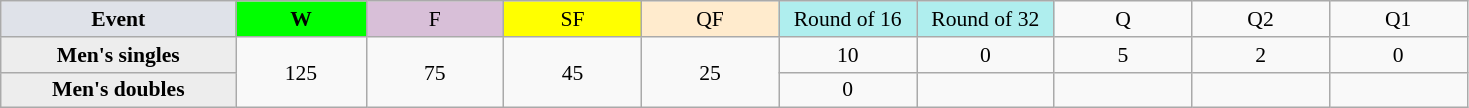<table class=wikitable style=font-size:90%;text-align:center>
<tr>
<td style="width:150px; background:#dfe2e9;"><strong>Event</strong></td>
<td style="width:80px; background:lime;"><strong>W</strong></td>
<td style="width:85px; background:thistle;">F</td>
<td style="width:85px; background:#ff0;">SF</td>
<td style="width:85px; background:#ffebcd;">QF</td>
<td style="width:85px; background:#afeeee;">Round of 16</td>
<td style="width:85px; background:#afeeee;">Round of 32</td>
<td width=85>Q</td>
<td width=85>Q2</td>
<td width=85>Q1</td>
</tr>
<tr>
<th style="background:#ededed;">Men's singles</th>
<td rowspan=2>125</td>
<td rowspan=2>75</td>
<td rowspan=2>45</td>
<td rowspan=2>25</td>
<td>10</td>
<td>0</td>
<td>5</td>
<td>2</td>
<td>0</td>
</tr>
<tr>
<th style="background:#ededed;">Men's doubles</th>
<td>0</td>
<td></td>
<td></td>
<td></td>
<td></td>
</tr>
</table>
